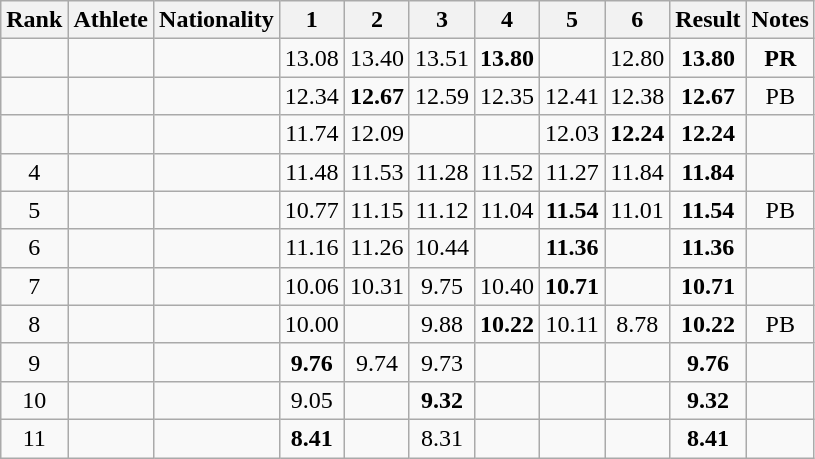<table class="wikitable sortable" style="text-align:center">
<tr>
<th>Rank</th>
<th>Athlete</th>
<th>Nationality</th>
<th width="25">1</th>
<th width="25">2</th>
<th width="25">3</th>
<th width="25">4</th>
<th width="25">5</th>
<th width="25">6</th>
<th>Result</th>
<th>Notes</th>
</tr>
<tr>
<td></td>
<td align=left></td>
<td align="left"></td>
<td>13.08</td>
<td>13.40</td>
<td>13.51</td>
<td><strong>13.80</strong></td>
<td></td>
<td>12.80</td>
<td><strong>13.80</strong></td>
<td><strong>PR</strong></td>
</tr>
<tr>
<td></td>
<td align=left></td>
<td align="left"></td>
<td>12.34</td>
<td><strong>12.67</strong></td>
<td>12.59</td>
<td>12.35</td>
<td>12.41</td>
<td>12.38</td>
<td><strong>12.67</strong></td>
<td>PB</td>
</tr>
<tr>
<td></td>
<td align=left></td>
<td align="left"></td>
<td>11.74</td>
<td>12.09</td>
<td></td>
<td></td>
<td>12.03</td>
<td><strong>12.24</strong></td>
<td><strong>12.24</strong></td>
<td></td>
</tr>
<tr>
<td>4</td>
<td align=left></td>
<td align="left"></td>
<td>11.48</td>
<td>11.53</td>
<td>11.28</td>
<td>11.52</td>
<td>11.27</td>
<td>11.84</td>
<td><strong>11.84</strong></td>
<td></td>
</tr>
<tr>
<td>5</td>
<td align=left></td>
<td align="left"></td>
<td>10.77</td>
<td>11.15</td>
<td>11.12</td>
<td>11.04</td>
<td><strong>11.54</strong></td>
<td>11.01</td>
<td><strong>11.54</strong></td>
<td>PB</td>
</tr>
<tr>
<td>6</td>
<td align=left></td>
<td align="left"></td>
<td>11.16</td>
<td>11.26</td>
<td>10.44</td>
<td></td>
<td><strong>11.36</strong></td>
<td></td>
<td><strong>11.36</strong></td>
<td></td>
</tr>
<tr>
<td>7</td>
<td align=left></td>
<td align="left"></td>
<td>10.06</td>
<td>10.31</td>
<td>9.75</td>
<td>10.40</td>
<td><strong>10.71</strong></td>
<td></td>
<td><strong>10.71</strong></td>
<td></td>
</tr>
<tr>
<td>8</td>
<td align=left></td>
<td align="left"></td>
<td>10.00</td>
<td></td>
<td>9.88</td>
<td><strong>10.22</strong></td>
<td>10.11</td>
<td>8.78</td>
<td><strong>10.22</strong></td>
<td>PB</td>
</tr>
<tr>
<td>9</td>
<td align=left></td>
<td align="left"></td>
<td><strong>9.76</strong></td>
<td>9.74</td>
<td>9.73</td>
<td></td>
<td></td>
<td></td>
<td><strong>9.76</strong></td>
<td></td>
</tr>
<tr>
<td>10</td>
<td align=left></td>
<td align="left"></td>
<td>9.05</td>
<td></td>
<td><strong>9.32</strong></td>
<td></td>
<td></td>
<td></td>
<td><strong>9.32</strong></td>
<td></td>
</tr>
<tr>
<td>11</td>
<td align=left></td>
<td align="left"></td>
<td><strong>8.41</strong></td>
<td></td>
<td>8.31</td>
<td></td>
<td></td>
<td></td>
<td><strong>8.41</strong></td>
<td></td>
</tr>
</table>
